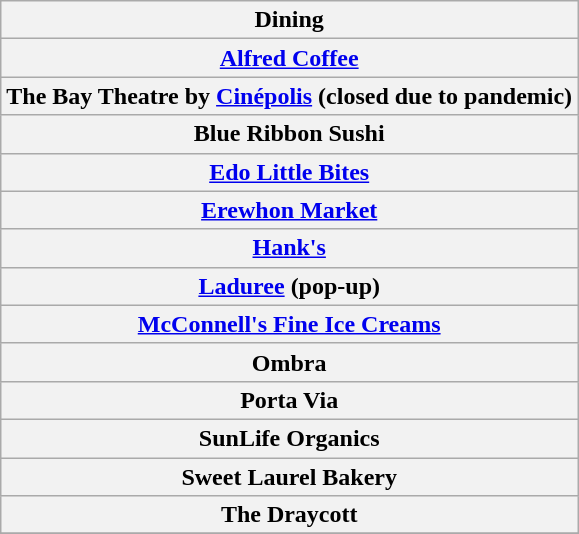<table class="wikitable plainrowheaders sortable" style="text-align: center;">
<tr>
<th scope="col">Dining</th>
</tr>
<tr>
<th scope="row"><a href='#'>Alfred Coffee</a></th>
</tr>
<tr>
<th scope="row">The Bay Theatre by <a href='#'>Cinépolis</a> (closed due to pandemic)</th>
</tr>
<tr>
<th scope="row">Blue Ribbon Sushi</th>
</tr>
<tr>
<th scope="row"><a href='#'>Edo Little Bites</a></th>
</tr>
<tr>
<th scope="row"><a href='#'>Erewhon Market</a></th>
</tr>
<tr>
<th scope="row"><a href='#'>Hank's</a></th>
</tr>
<tr>
<th scope="row"><a href='#'>Laduree</a> (pop-up)</th>
</tr>
<tr>
<th scope="row"><a href='#'>McConnell's Fine Ice Creams</a></th>
</tr>
<tr>
<th scope="row">Ombra</th>
</tr>
<tr>
<th scope="row">Porta Via</th>
</tr>
<tr>
<th scope="row">SunLife Organics</th>
</tr>
<tr>
<th scope="row">Sweet Laurel Bakery</th>
</tr>
<tr>
<th scope="row">The Draycott</th>
</tr>
<tr>
</tr>
</table>
